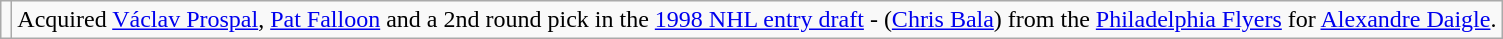<table class="wikitable">
<tr>
<td></td>
<td>Acquired <a href='#'>Václav Prospal</a>, <a href='#'>Pat Falloon</a> and a 2nd round pick in the <a href='#'>1998 NHL entry draft</a> - (<a href='#'>Chris Bala</a>) from the <a href='#'>Philadelphia Flyers</a> for <a href='#'>Alexandre Daigle</a>.</td>
</tr>
</table>
